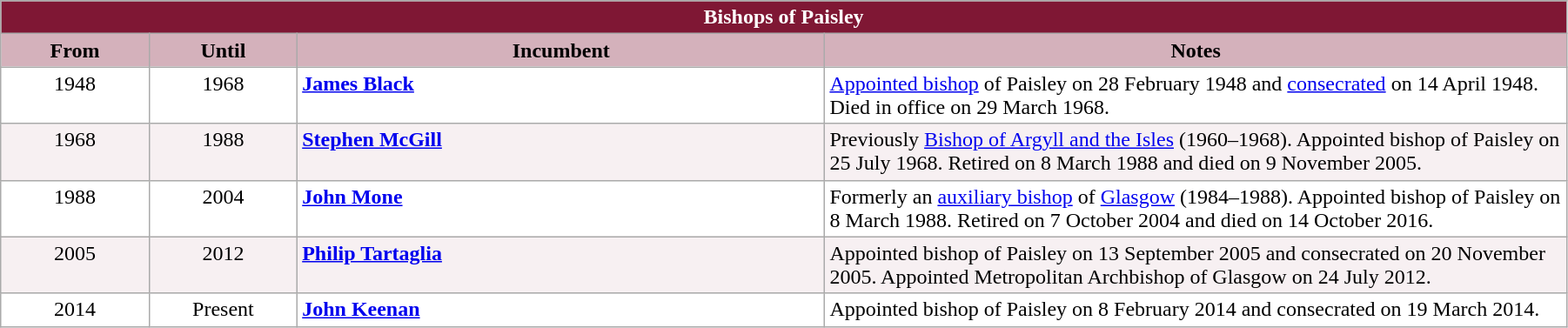<table class="wikitable" style="width:95%;" border="1" cellpadding="2">
<tr>
<th colspan="4" style="background-color: #7F1734; color: white;">Bishops of Paisley</th>
</tr>
<tr align=center>
<th style="background-color:#D4B1BB" width="9%">From</th>
<th style="background-color:#D4B1BB" width="9%">Until</th>
<th style="background-color:#D4B1BB" width="32%">Incumbent</th>
<th style="background-color:#D4B1BB" width="45%">Notes</th>
</tr>
<tr valign=top bgcolor="white">
<td align=center>1948</td>
<td align=center>1968</td>
<td><strong><a href='#'>James Black</a></strong></td>
<td><a href='#'>Appointed bishop</a> of Paisley on 28 February 1948 and <a href='#'>consecrated</a> on 14 April 1948. Died in office on 29 March 1968.</td>
</tr>
<tr valign=top bgcolor="#F7F0F2">
<td align=center>1968</td>
<td align=center>1988</td>
<td><strong><a href='#'>Stephen McGill</a></strong> </td>
<td>Previously <a href='#'>Bishop of Argyll and the Isles</a> (1960–1968). Appointed bishop of Paisley on 25 July 1968. Retired on 8 March 1988 and died on 9 November 2005.</td>
</tr>
<tr valign=top bgcolor="white">
<td align=center>1988</td>
<td align=center>2004</td>
<td><strong><a href='#'>John Mone</a></strong></td>
<td>Formerly an <a href='#'>auxiliary bishop</a> of <a href='#'>Glasgow</a> (1984–1988). Appointed bishop of Paisley on 8 March 1988. Retired on 7 October 2004 and died on 14 October 2016.</td>
</tr>
<tr valign=top bgcolor="#F7F0F2">
<td align=center>2005</td>
<td align=center>2012</td>
<td><strong><a href='#'>Philip Tartaglia</a></strong></td>
<td>Appointed bishop of Paisley on 13 September 2005 and consecrated on 20 November 2005. Appointed Metropolitan Archbishop of Glasgow on 24 July 2012.</td>
</tr>
<tr valign=top bgcolor="white">
<td align=center>2014</td>
<td align=center>Present</td>
<td><strong><a href='#'>John Keenan</a></strong></td>
<td>Appointed bishop of Paisley on 8 February 2014 and consecrated on 19 March 2014.</td>
</tr>
</table>
